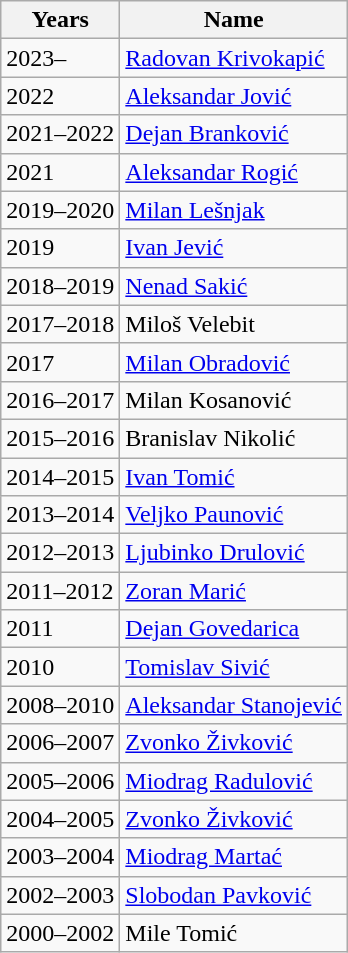<table class="wikitable">
<tr>
<th>Years</th>
<th>Name</th>
</tr>
<tr>
<td>2023–</td>
<td> <a href='#'>Radovan Krivokapić</a></td>
</tr>
<tr>
<td>2022</td>
<td> <a href='#'>Aleksandar Jović</a></td>
</tr>
<tr>
<td>2021–2022</td>
<td> <a href='#'>Dejan Branković</a></td>
</tr>
<tr>
<td>2021</td>
<td> <a href='#'>Aleksandar Rogić</a></td>
</tr>
<tr>
<td>2019–2020</td>
<td> <a href='#'>Milan Lešnjak</a></td>
</tr>
<tr>
<td>2019</td>
<td> <a href='#'>Ivan Jević</a></td>
</tr>
<tr>
<td>2018–2019</td>
<td> <a href='#'>Nenad Sakić</a></td>
</tr>
<tr>
<td>2017–2018</td>
<td> Miloš Velebit</td>
</tr>
<tr>
<td>2017</td>
<td> <a href='#'>Milan Obradović</a></td>
</tr>
<tr>
<td>2016–2017</td>
<td> Milan Kosanović</td>
</tr>
<tr>
<td>2015–2016</td>
<td> Branislav Nikolić</td>
</tr>
<tr>
<td>2014–2015</td>
<td> <a href='#'>Ivan Tomić</a></td>
</tr>
<tr>
<td>2013–2014</td>
<td> <a href='#'>Veljko Paunović</a></td>
</tr>
<tr>
<td>2012–2013</td>
<td> <a href='#'>Ljubinko Drulović</a></td>
</tr>
<tr>
<td>2011–2012</td>
<td> <a href='#'>Zoran Marić</a></td>
</tr>
<tr>
<td>2011</td>
<td> <a href='#'>Dejan Govedarica</a></td>
</tr>
<tr>
<td>2010</td>
<td> <a href='#'>Tomislav Sivić</a></td>
</tr>
<tr>
<td>2008–2010</td>
<td> <a href='#'>Aleksandar Stanojević</a></td>
</tr>
<tr>
<td>2006–2007</td>
<td> <a href='#'>Zvonko Živković</a></td>
</tr>
<tr>
<td>2005–2006</td>
<td> <a href='#'>Miodrag Radulović</a></td>
</tr>
<tr>
<td>2004–2005</td>
<td> <a href='#'>Zvonko Živković</a></td>
</tr>
<tr>
<td>2003–2004</td>
<td> <a href='#'>Miodrag Martać</a></td>
</tr>
<tr>
<td>2002–2003</td>
<td> <a href='#'>Slobodan Pavković</a></td>
</tr>
<tr>
<td>2000–2002</td>
<td> Mile Tomić</td>
</tr>
</table>
